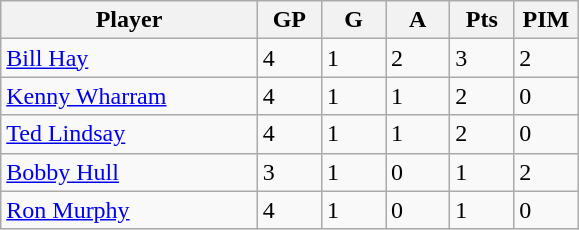<table class="wikitable">
<tr>
<th bgcolor="#DDDDFF" width="40%">Player</th>
<th bgcolor="#DDDDFF" width="10%">GP</th>
<th bgcolor="#DDDDFF" width="10%">G</th>
<th bgcolor="#DDDDFF" width="10%">A</th>
<th bgcolor="#DDDDFF" width="10%">Pts</th>
<th bgcolor="#DDDDFF" width="10%">PIM</th>
</tr>
<tr>
<td><a href='#'>Bill Hay</a></td>
<td>4</td>
<td>1</td>
<td>2</td>
<td>3</td>
<td>2</td>
</tr>
<tr>
<td><a href='#'>Kenny Wharram</a></td>
<td>4</td>
<td>1</td>
<td>1</td>
<td>2</td>
<td>0</td>
</tr>
<tr>
<td><a href='#'>Ted Lindsay</a></td>
<td>4</td>
<td>1</td>
<td>1</td>
<td>2</td>
<td>0</td>
</tr>
<tr>
<td><a href='#'>Bobby Hull</a></td>
<td>3</td>
<td>1</td>
<td>0</td>
<td>1</td>
<td>2</td>
</tr>
<tr>
<td><a href='#'>Ron Murphy</a></td>
<td>4</td>
<td>1</td>
<td>0</td>
<td>1</td>
<td>0</td>
</tr>
</table>
